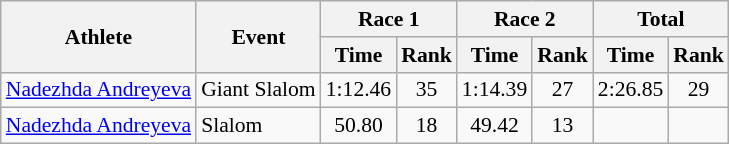<table class="wikitable" style="font-size:90%">
<tr>
<th rowspan="2">Athlete</th>
<th rowspan="2">Event</th>
<th colspan="2">Race 1</th>
<th colspan="2">Race 2</th>
<th colspan="2">Total</th>
</tr>
<tr>
<th>Time</th>
<th>Rank</th>
<th>Time</th>
<th>Rank</th>
<th>Time</th>
<th>Rank</th>
</tr>
<tr>
<td><a href='#'>Nadezhda Andreyeva</a></td>
<td>Giant Slalom</td>
<td align="center">1:12.46</td>
<td align="center">35</td>
<td align="center">1:14.39</td>
<td align="center">27</td>
<td align="center">2:26.85</td>
<td align="center">29</td>
</tr>
<tr>
<td><a href='#'>Nadezhda Andreyeva</a></td>
<td>Slalom</td>
<td align="center">50.80</td>
<td align="center">18</td>
<td align="center">49.42</td>
<td align="center">13</td>
<td align="center"></td>
<td align="center"></td>
</tr>
</table>
